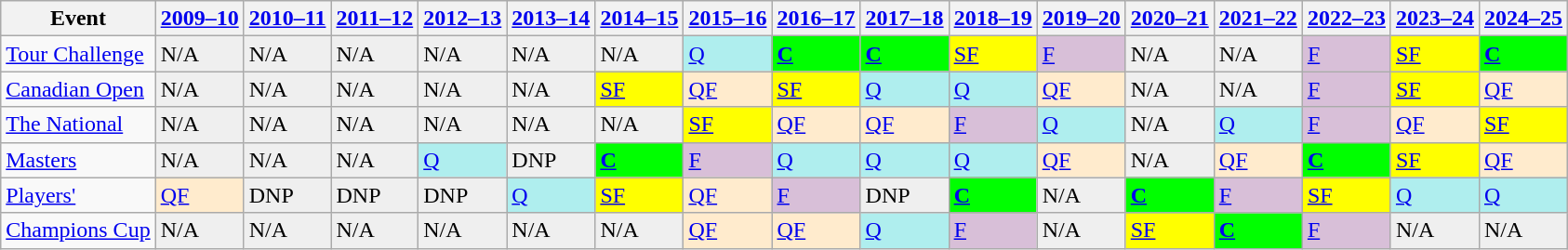<table class="wikitable" border="1">
<tr>
<th>Event</th>
<th><a href='#'>2009–10</a></th>
<th><a href='#'>2010–11</a></th>
<th><a href='#'>2011–12</a></th>
<th><a href='#'>2012–13</a></th>
<th><a href='#'>2013–14</a></th>
<th><a href='#'>2014–15</a></th>
<th><a href='#'>2015–16</a></th>
<th><a href='#'>2016–17</a></th>
<th><a href='#'>2017–18</a></th>
<th><a href='#'>2018–19</a></th>
<th><a href='#'>2019–20</a></th>
<th><a href='#'>2020–21</a></th>
<th><a href='#'>2021–22</a></th>
<th><a href='#'>2022–23</a></th>
<th><a href='#'>2023–24</a></th>
<th><a href='#'>2024–25</a></th>
</tr>
<tr>
<td><a href='#'>Tour Challenge</a></td>
<td style="background:#EFEFEF;">N/A</td>
<td style="background:#EFEFEF;">N/A</td>
<td style="background:#EFEFEF;">N/A</td>
<td style="background:#EFEFEF;">N/A</td>
<td style="background:#EFEFEF;">N/A</td>
<td style="background:#EFEFEF;">N/A</td>
<td style="background:#afeeee;"><a href='#'>Q</a></td>
<td style="background:#00ff00;"><strong><a href='#'>C</a></strong></td>
<td style="background:#00ff00;"><strong><a href='#'>C</a></strong></td>
<td style="background:yellow;"><a href='#'>SF</a></td>
<td style="background:thistle;"><a href='#'>F</a></td>
<td style="background:#EFEFEF;">N/A</td>
<td style="background:#EFEFEF;">N/A</td>
<td style="background:thistle;"><a href='#'>F</a></td>
<td style="background:yellow;"><a href='#'>SF</a></td>
<td style="background:#00ff00;"><strong><a href='#'>C</a></strong></td>
</tr>
<tr>
<td><a href='#'>Canadian Open</a></td>
<td style="background:#EFEFEF;">N/A</td>
<td style="background:#EFEFEF;">N/A</td>
<td style="background:#EFEFEF;">N/A</td>
<td style="background:#EFEFEF;">N/A</td>
<td style="background:#EFEFEF;">N/A</td>
<td style="background:yellow;"><a href='#'>SF</a></td>
<td style="background:#ffebcd;"><a href='#'>QF</a></td>
<td style="background:yellow;"><a href='#'>SF</a></td>
<td style="background:#afeeee;"><a href='#'>Q</a></td>
<td style="background:#afeeee;"><a href='#'>Q</a></td>
<td style="background:#ffebcd;"><a href='#'>QF</a></td>
<td style="background:#EFEFEF;">N/A</td>
<td style="background:#EFEFEF;">N/A</td>
<td style="background:thistle;"><a href='#'>F</a></td>
<td style="background:yellow;"><a href='#'>SF</a></td>
<td style="background:#ffebcd;"><a href='#'>QF</a></td>
</tr>
<tr>
<td><a href='#'>The National</a></td>
<td style="background:#EFEFEF;">N/A</td>
<td style="background:#EFEFEF;">N/A</td>
<td style="background:#EFEFEF;">N/A</td>
<td style="background:#EFEFEF;">N/A</td>
<td style="background:#EFEFEF;">N/A</td>
<td style="background:#EFEFEF;">N/A</td>
<td style="background:yellow;"><a href='#'>SF</a></td>
<td style="background:#ffebcd;"><a href='#'>QF</a></td>
<td style="background:#ffebcd;"><a href='#'>QF</a></td>
<td style="background:thistle;"><a href='#'>F</a></td>
<td style="background:#afeeee;"><a href='#'>Q</a></td>
<td style="background:#EFEFEF;">N/A</td>
<td style="background:#afeeee;"><a href='#'>Q</a></td>
<td style="background:thistle;"><a href='#'>F</a></td>
<td style="background:#ffebcd;"><a href='#'>QF</a></td>
<td style="background:yellow;"><a href='#'>SF</a></td>
</tr>
<tr>
<td><a href='#'>Masters</a></td>
<td style="background:#EFEFEF;">N/A</td>
<td style="background:#EFEFEF;">N/A</td>
<td style="background:#EFEFEF;">N/A</td>
<td style="background:#afeeee;"><a href='#'>Q</a></td>
<td style="background:#EFEFEF;">DNP</td>
<td style="background:#00ff00;"><strong><a href='#'>C</a></strong></td>
<td style="background:#D8BFD8;"><a href='#'>F</a></td>
<td style="background:#afeeee;"><a href='#'>Q</a></td>
<td style="background:#afeeee;"><a href='#'>Q</a></td>
<td style="background:#afeeee;"><a href='#'>Q</a></td>
<td style="background:#ffebcd;"><a href='#'>QF</a></td>
<td style="background:#EFEFEF;">N/A</td>
<td style="background:#ffebcd;"><a href='#'>QF</a></td>
<td style="background:#00ff00;"><strong><a href='#'>C</a></strong></td>
<td style="background:yellow;"><a href='#'>SF</a></td>
<td style="background:#ffebcd;"><a href='#'>QF</a></td>
</tr>
<tr>
<td><a href='#'>Players'</a></td>
<td style="background:#ffebcd;"><a href='#'>QF</a></td>
<td style="background:#EFEFEF;">DNP</td>
<td style="background:#EFEFEF;">DNP</td>
<td style="background:#EFEFEF;">DNP</td>
<td style="background:#afeeee;"><a href='#'>Q</a></td>
<td style="background:yellow;"><a href='#'>SF</a></td>
<td style="background:#ffebcd;"><a href='#'>QF</a></td>
<td style="background:#D8BFD8;"><a href='#'>F</a></td>
<td style="background:#EFEFEF;">DNP</td>
<td style="background:#00ff00;"><strong><a href='#'>C</a></strong></td>
<td style="background:#EFEFEF;">N/A</td>
<td style="background:#00ff00;"><strong><a href='#'>C</a></strong></td>
<td style="background:thistle;"><a href='#'>F</a></td>
<td style="background:yellow;"><a href='#'>SF</a></td>
<td style="background:#afeeee;"><a href='#'>Q</a></td>
<td style="background:#afeeee;"><a href='#'>Q</a></td>
</tr>
<tr>
<td><a href='#'>Champions Cup</a></td>
<td style="background:#EFEFEF;">N/A</td>
<td style="background:#EFEFEF;">N/A</td>
<td style="background:#EFEFEF;">N/A</td>
<td style="background:#EFEFEF;">N/A</td>
<td style="background:#EFEFEF;">N/A</td>
<td style="background:#EFEFEF;">N/A</td>
<td style="background:#ffebcd;"><a href='#'>QF</a></td>
<td style="background:#ffebcd;"><a href='#'>QF</a></td>
<td style="background:#afeeee;"><a href='#'>Q</a></td>
<td style="background:thistle;"><a href='#'>F</a></td>
<td style="background:#EFEFEF;">N/A</td>
<td style="background:yellow;"><a href='#'>SF</a></td>
<td style="background:#00ff00;"><strong><a href='#'>C</a></strong></td>
<td style="background:thistle;"><a href='#'>F</a></td>
<td style="background:#EFEFEF;">N/A</td>
<td style="background:#EFEFEF;">N/A</td>
</tr>
</table>
